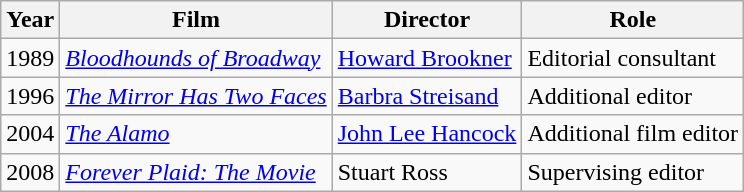<table class="wikitable">
<tr>
<th>Year</th>
<th>Film</th>
<th>Director</th>
<th>Role</th>
</tr>
<tr>
<td>1989</td>
<td><em><a href='#'>Bloodhounds of Broadway</a></em></td>
<td><a href='#'>Howard Brookner</a></td>
<td>Editorial consultant</td>
</tr>
<tr>
<td>1996</td>
<td><em><a href='#'>The Mirror Has Two Faces</a></em></td>
<td><a href='#'>Barbra Streisand</a></td>
<td>Additional editor</td>
</tr>
<tr>
<td>2004</td>
<td><em><a href='#'>The Alamo</a></em></td>
<td><a href='#'>John Lee Hancock</a></td>
<td>Additional film editor</td>
</tr>
<tr>
<td>2008</td>
<td><em><a href='#'>Forever Plaid: The Movie</a></em></td>
<td>Stuart Ross</td>
<td>Supervising editor</td>
</tr>
</table>
